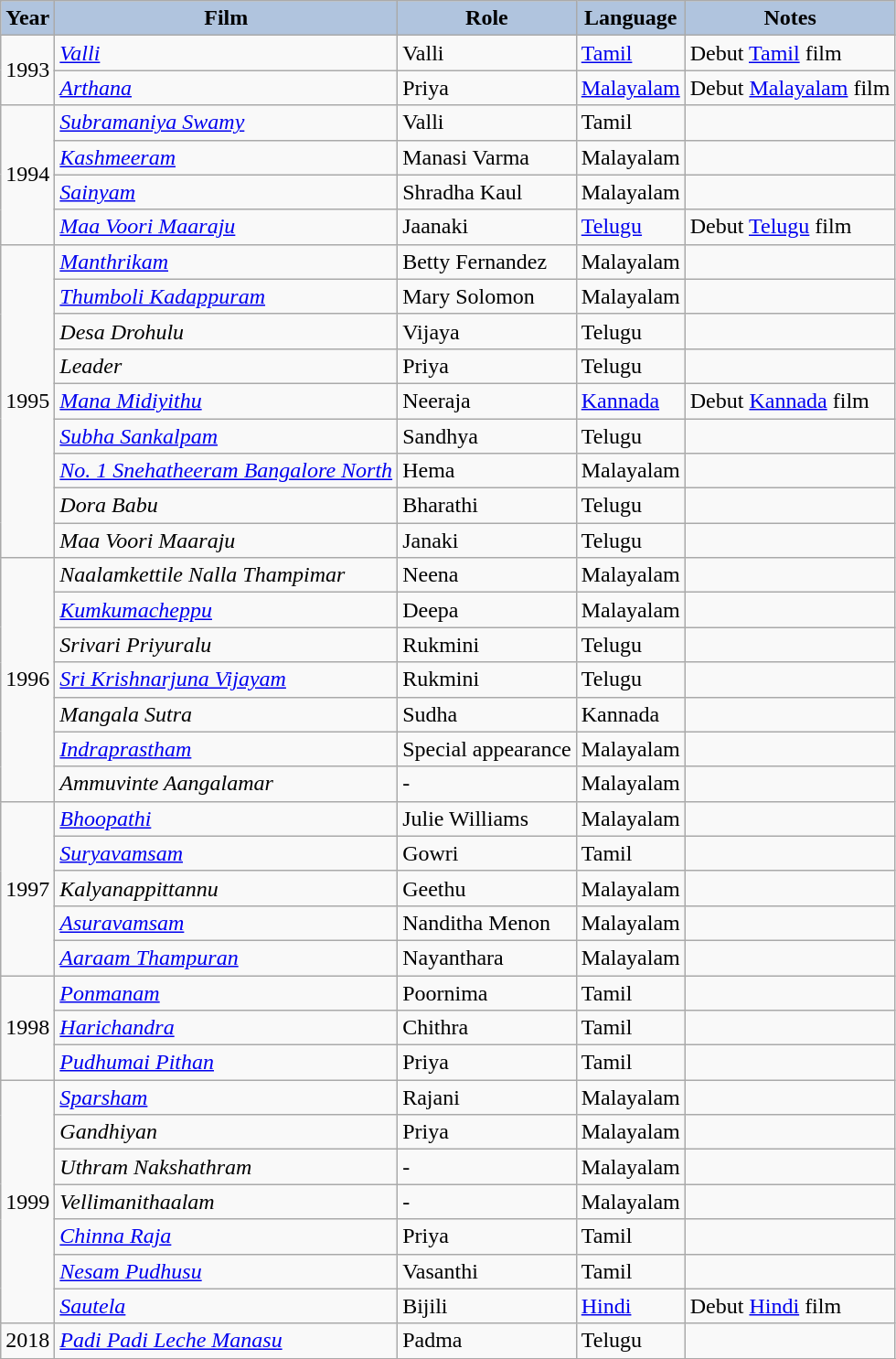<table class="wikitable sortable">
<tr>
<th style="background:#B0C4DE;">Year</th>
<th style="background:#B0C4DE;">Film</th>
<th style="background:#B0C4DE;">Role</th>
<th style="background:#B0C4DE;">Language</th>
<th style="background:#B0C4DE;">Notes</th>
</tr>
<tr>
<td rowspan="2">1993</td>
<td><em><a href='#'>Valli</a></em></td>
<td>Valli</td>
<td><a href='#'>Tamil</a></td>
<td>Debut <a href='#'>Tamil</a> film</td>
</tr>
<tr>
<td><em><a href='#'>Arthana</a></em></td>
<td>Priya</td>
<td><a href='#'>Malayalam</a></td>
<td>Debut <a href='#'>Malayalam</a> film</td>
</tr>
<tr>
<td rowspan="4">1994</td>
<td><em><a href='#'>Subramaniya Swamy</a></em></td>
<td>Valli</td>
<td>Tamil</td>
<td></td>
</tr>
<tr>
<td><em><a href='#'>Kashmeeram</a></em></td>
<td>Manasi Varma</td>
<td>Malayalam</td>
<td></td>
</tr>
<tr>
<td><em><a href='#'>Sainyam</a></em></td>
<td>Shradha Kaul</td>
<td>Malayalam</td>
<td></td>
</tr>
<tr>
<td><em><a href='#'>Maa Voori Maaraju</a></em></td>
<td>Jaanaki</td>
<td><a href='#'>Telugu</a></td>
<td>Debut <a href='#'>Telugu</a> film</td>
</tr>
<tr>
<td rowspan="9">1995</td>
<td><em><a href='#'>Manthrikam</a></em></td>
<td>Betty Fernandez</td>
<td>Malayalam</td>
<td></td>
</tr>
<tr>
<td><em><a href='#'>Thumboli Kadappuram</a></em></td>
<td>Mary Solomon</td>
<td>Malayalam</td>
<td></td>
</tr>
<tr>
<td><em>Desa Drohulu</em></td>
<td>Vijaya</td>
<td>Telugu</td>
<td></td>
</tr>
<tr>
<td><em>Leader</em></td>
<td>Priya</td>
<td>Telugu</td>
<td></td>
</tr>
<tr>
<td><em><a href='#'>Mana Midiyithu</a></em></td>
<td>Neeraja</td>
<td><a href='#'>Kannada</a></td>
<td>Debut <a href='#'>Kannada</a> film</td>
</tr>
<tr>
<td><em><a href='#'>Subha Sankalpam</a></em></td>
<td>Sandhya</td>
<td>Telugu</td>
<td></td>
</tr>
<tr>
<td><em><a href='#'>No. 1 Snehatheeram Bangalore North</a></em></td>
<td>Hema</td>
<td>Malayalam</td>
<td></td>
</tr>
<tr>
<td><em>Dora Babu</em></td>
<td>Bharathi</td>
<td>Telugu</td>
<td></td>
</tr>
<tr>
<td><em>Maa Voori Maaraju</em></td>
<td>Janaki</td>
<td>Telugu</td>
<td></td>
</tr>
<tr>
<td rowspan="7">1996</td>
<td><em>Naalamkettile Nalla Thampimar</em></td>
<td>Neena</td>
<td>Malayalam</td>
<td></td>
</tr>
<tr>
<td><em><a href='#'>Kumkumacheppu</a></em></td>
<td>Deepa</td>
<td>Malayalam</td>
<td></td>
</tr>
<tr>
<td><em>Srivari Priyuralu</em></td>
<td>Rukmini</td>
<td>Telugu</td>
<td></td>
</tr>
<tr>
<td><em><a href='#'>Sri Krishnarjuna Vijayam</a></em></td>
<td>Rukmini</td>
<td>Telugu</td>
<td></td>
</tr>
<tr>
<td><em>Mangala Sutra</em></td>
<td>Sudha</td>
<td>Kannada</td>
<td></td>
</tr>
<tr>
<td><em><a href='#'>Indraprastham</a></em></td>
<td>Special appearance</td>
<td>Malayalam</td>
<td></td>
</tr>
<tr>
<td><em>Ammuvinte Aangalamar</em></td>
<td>-</td>
<td>Malayalam</td>
<td></td>
</tr>
<tr>
<td rowspan="5">1997</td>
<td><em><a href='#'>Bhoopathi</a></em></td>
<td>Julie Williams</td>
<td>Malayalam</td>
<td></td>
</tr>
<tr>
<td><em><a href='#'>Suryavamsam</a></em></td>
<td>Gowri</td>
<td>Tamil</td>
<td></td>
</tr>
<tr>
<td><em>Kalyanappittannu</em></td>
<td>Geethu</td>
<td>Malayalam</td>
<td></td>
</tr>
<tr>
<td><em><a href='#'>Asuravamsam</a></em></td>
<td>Nanditha Menon</td>
<td>Malayalam</td>
<td></td>
</tr>
<tr>
<td><em><a href='#'>Aaraam Thampuran</a></em></td>
<td>Nayanthara</td>
<td>Malayalam</td>
<td></td>
</tr>
<tr>
<td rowspan="3">1998</td>
<td><em><a href='#'>Ponmanam</a></em></td>
<td>Poornima</td>
<td>Tamil</td>
<td></td>
</tr>
<tr>
<td><em><a href='#'>Harichandra</a></em></td>
<td>Chithra</td>
<td>Tamil</td>
<td></td>
</tr>
<tr>
<td><em><a href='#'>Pudhumai Pithan</a></em></td>
<td>Priya</td>
<td>Tamil</td>
<td></td>
</tr>
<tr>
<td rowspan="7">1999</td>
<td><em><a href='#'>Sparsham</a></em></td>
<td>Rajani</td>
<td>Malayalam</td>
<td></td>
</tr>
<tr>
<td><em>Gandhiyan</em></td>
<td>Priya</td>
<td>Malayalam</td>
<td></td>
</tr>
<tr>
<td><em>Uthram Nakshathram</em></td>
<td>-</td>
<td>Malayalam</td>
<td></td>
</tr>
<tr>
<td><em>Vellimanithaalam</em></td>
<td>-</td>
<td>Malayalam</td>
<td></td>
</tr>
<tr>
<td><em><a href='#'>Chinna Raja</a></em></td>
<td>Priya</td>
<td>Tamil</td>
<td></td>
</tr>
<tr>
<td><em><a href='#'>Nesam Pudhusu</a></em></td>
<td>Vasanthi</td>
<td>Tamil</td>
<td></td>
</tr>
<tr>
<td><em><a href='#'>Sautela</a></em></td>
<td>Bijili</td>
<td><a href='#'>Hindi</a></td>
<td>Debut <a href='#'>Hindi</a> film</td>
</tr>
<tr>
<td>2018</td>
<td><em><a href='#'>Padi Padi Leche Manasu</a></em></td>
<td>Padma</td>
<td>Telugu</td>
<td></td>
</tr>
<tr>
</tr>
</table>
